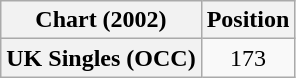<table class="wikitable plainrowheaders" style="text-align:center">
<tr>
<th>Chart (2002)</th>
<th>Position</th>
</tr>
<tr>
<th scope="row">UK Singles (OCC)</th>
<td>173</td>
</tr>
</table>
